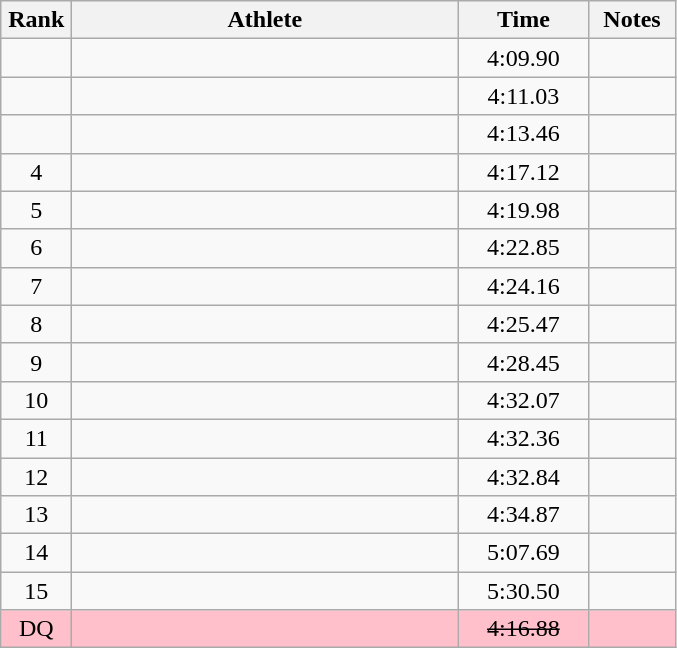<table class="wikitable" style="text-align:center">
<tr>
<th width=40>Rank</th>
<th width=250>Athlete</th>
<th width=80>Time</th>
<th width=50>Notes</th>
</tr>
<tr>
<td></td>
<td align=left></td>
<td>4:09.90</td>
<td></td>
</tr>
<tr>
<td></td>
<td align=left></td>
<td>4:11.03</td>
<td></td>
</tr>
<tr>
<td></td>
<td align=left></td>
<td>4:13.46</td>
<td></td>
</tr>
<tr>
<td>4</td>
<td align=left></td>
<td>4:17.12</td>
<td></td>
</tr>
<tr>
<td>5</td>
<td align=left></td>
<td>4:19.98</td>
<td></td>
</tr>
<tr>
<td>6</td>
<td align=left></td>
<td>4:22.85</td>
<td></td>
</tr>
<tr>
<td>7</td>
<td align=left></td>
<td>4:24.16</td>
<td></td>
</tr>
<tr>
<td>8</td>
<td align=left></td>
<td>4:25.47</td>
<td></td>
</tr>
<tr>
<td>9</td>
<td align=left></td>
<td>4:28.45</td>
<td></td>
</tr>
<tr>
<td>10</td>
<td align=left></td>
<td>4:32.07</td>
<td></td>
</tr>
<tr>
<td>11</td>
<td align=left></td>
<td>4:32.36</td>
<td></td>
</tr>
<tr>
<td>12</td>
<td align=left></td>
<td>4:32.84</td>
<td></td>
</tr>
<tr>
<td>13</td>
<td align=left></td>
<td>4:34.87</td>
<td></td>
</tr>
<tr>
<td>14</td>
<td align=left></td>
<td>5:07.69</td>
<td></td>
</tr>
<tr>
<td>15</td>
<td align=left></td>
<td>5:30.50</td>
<td></td>
</tr>
<tr bgcolor=pink>
<td>DQ</td>
<td align=left></td>
<td><s>4:16.88</s></td>
<td></td>
</tr>
</table>
